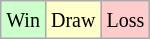<table class="wikitable">
<tr>
<td style="background-color: #CCFFCC;"><small>Win</small></td>
<td style="background-color: #FFFFCC;"><small>Draw</small></td>
<td style="background-color: #FFCCCC;"><small>Loss</small></td>
</tr>
</table>
